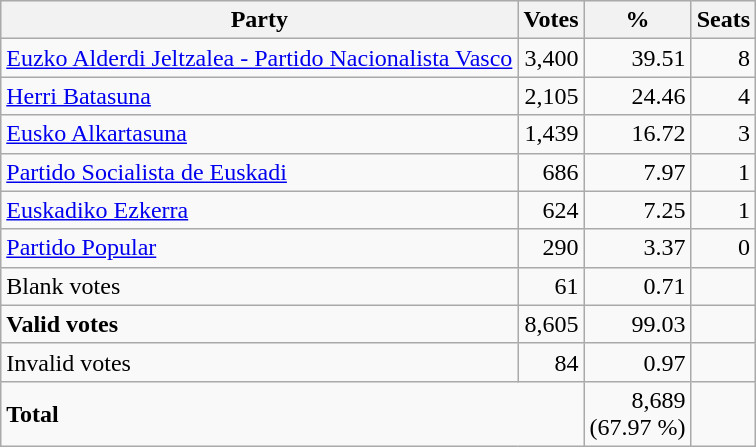<table class="wikitable" border="1">
<tr style="background-color:#E9E9E9">
<th>Party</th>
<th>Votes</th>
<th>%</th>
<th>Seats</th>
</tr>
<tr>
<td><a href='#'>Euzko Alderdi Jeltzalea - Partido Nacionalista Vasco</a></td>
<td align="right">3,400</td>
<td align="right">39.51</td>
<td align="right">8</td>
</tr>
<tr>
<td><a href='#'>Herri Batasuna</a></td>
<td align="right">2,105</td>
<td align="right">24.46</td>
<td align="right">4</td>
</tr>
<tr>
<td><a href='#'>Eusko Alkartasuna</a></td>
<td align="right">1,439</td>
<td align="right">16.72</td>
<td align="right">3</td>
</tr>
<tr>
<td><a href='#'>Partido Socialista de Euskadi</a></td>
<td align="right">686</td>
<td align="right">7.97</td>
<td align="right">1</td>
</tr>
<tr>
<td><a href='#'>Euskadiko Ezkerra</a></td>
<td align="right">624</td>
<td align="right">7.25</td>
<td align="right">1</td>
</tr>
<tr>
<td><a href='#'>Partido Popular</a></td>
<td align="right">290</td>
<td align="right">3.37</td>
<td align="right">0</td>
</tr>
<tr>
<td>Blank votes</td>
<td align="right">61</td>
<td align="right">0.71</td>
<td> </td>
</tr>
<tr>
<td><strong>Valid votes</strong></td>
<td align="right">8,605</td>
<td align="right">99.03</td>
<td> </td>
</tr>
<tr>
<td>Invalid votes</td>
<td align="right">84</td>
<td align="right">0.97</td>
<td> </td>
</tr>
<tr>
<td colspan="2"><strong>Total</strong></td>
<td align="right">8,689<br>(67.97 %)</td>
<td></td>
</tr>
</table>
